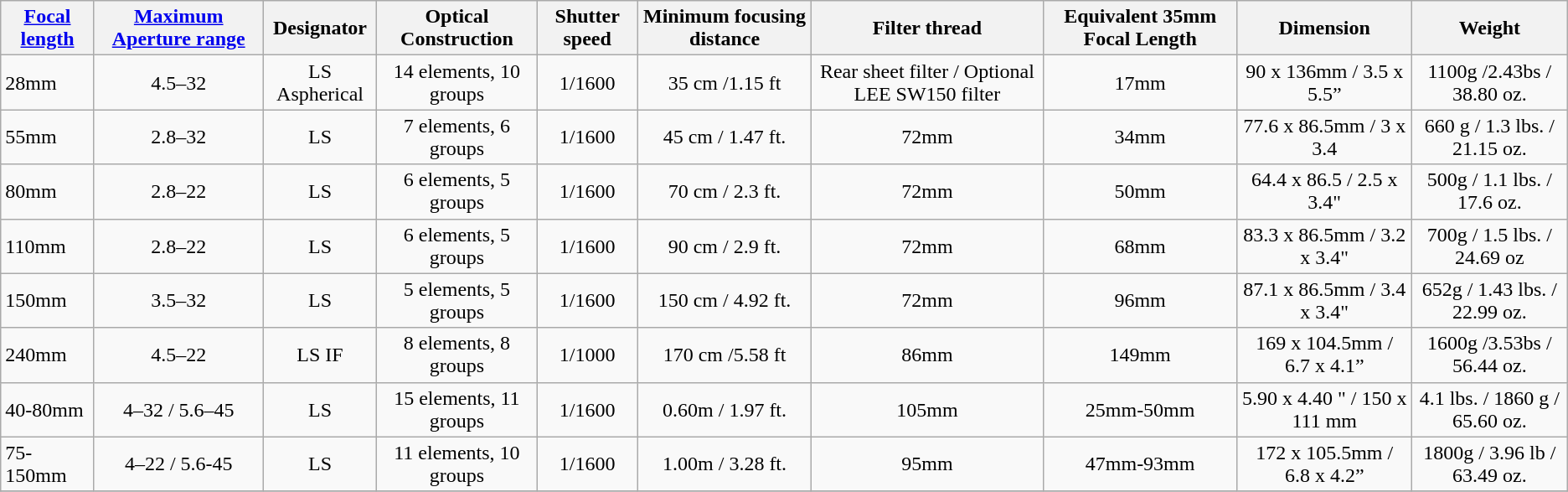<table class="wikitable sortable" style="text-align:center">
<tr>
<th><a href='#'>Focal length</a></th>
<th><a href='#'>Maximum Aperture range</a></th>
<th>Designator</th>
<th>Optical Construction</th>
<th>Shutter speed</th>
<th>Minimum focusing distance</th>
<th>Filter thread</th>
<th>Equivalent 35mm Focal Length</th>
<th>Dimension</th>
<th>Weight</th>
</tr>
<tr>
<td style="text-align:left;">28mm</td>
<td>4.5–32</td>
<td>LS Aspherical</td>
<td>14 elements, 10 groups</td>
<td>1/1600</td>
<td>35 cm /1.15 ft</td>
<td>Rear sheet filter / Optional LEE SW150 filter</td>
<td>17mm</td>
<td>90 x 136mm / 3.5 x 5.5”</td>
<td>1100g /2.43bs / 38.80 oz.</td>
</tr>
<tr>
<td style="text-align:left;">55mm</td>
<td>2.8–32</td>
<td>LS</td>
<td>7 elements, 6 groups</td>
<td>1/1600</td>
<td>45 cm / 1.47 ft.</td>
<td>72mm</td>
<td>34mm</td>
<td>77.6 x 86.5mm / 3 x 3.4</td>
<td>660 g / 1.3 lbs. / 21.15 oz.</td>
</tr>
<tr>
<td style="text-align:left;">80mm</td>
<td>2.8–22</td>
<td>LS</td>
<td>6 elements, 5 groups</td>
<td>1/1600</td>
<td>70 cm / 2.3 ft.</td>
<td>72mm</td>
<td>50mm</td>
<td>64.4 x 86.5 / 2.5 x 3.4"</td>
<td>500g / 1.1 lbs. / 17.6 oz.</td>
</tr>
<tr>
<td style="text-align:left;">110mm</td>
<td>2.8–22</td>
<td>LS</td>
<td>6 elements, 5 groups</td>
<td>1/1600</td>
<td>90 cm / 2.9 ft.</td>
<td>72mm</td>
<td>68mm</td>
<td>83.3 x 86.5mm / 3.2 x 3.4"</td>
<td>700g / 1.5 lbs. / 24.69 oz</td>
</tr>
<tr>
<td style="text-align:left;">150mm</td>
<td>3.5–32</td>
<td>LS</td>
<td>5 elements, 5 groups</td>
<td>1/1600</td>
<td>150 cm / 4.92 ft.</td>
<td>72mm</td>
<td>96mm</td>
<td>87.1 x 86.5mm / 3.4 x 3.4"</td>
<td>652g / 1.43 lbs. / 22.99 oz.</td>
</tr>
<tr>
<td style="text-align:left;">240mm</td>
<td>4.5–22</td>
<td>LS IF</td>
<td>8 elements, 8 groups</td>
<td>1/1000</td>
<td>170 cm /5.58 ft</td>
<td>86mm</td>
<td>149mm</td>
<td>169 x 104.5mm / 6.7 x 4.1”</td>
<td>1600g /3.53bs / 56.44 oz.</td>
</tr>
<tr>
<td style="text-align:left;">40-80mm</td>
<td>4–32 / 5.6–45</td>
<td>LS</td>
<td>15 elements, 11 groups</td>
<td>1/1600</td>
<td>0.60m / 1.97 ft.</td>
<td>105mm</td>
<td>25mm-50mm</td>
<td>5.90 x 4.40 " / 150 x 111 mm</td>
<td>4.1 lbs. / 1860 g / 65.60 oz.</td>
</tr>
<tr>
<td style="text-align:left;">75-150mm</td>
<td>4–22 / 5.6-45</td>
<td>LS</td>
<td>11 elements, 10 groups</td>
<td>1/1600</td>
<td>1.00m / 3.28 ft.</td>
<td>95mm</td>
<td>47mm-93mm</td>
<td>172 x 105.5mm / 6.8 x 4.2”</td>
<td>1800g / 3.96 lb / 63.49 oz.</td>
</tr>
<tr>
</tr>
</table>
